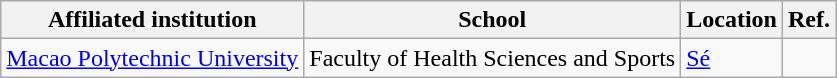<table class="wikitable sortable">
<tr>
<th>Affiliated institution</th>
<th>School</th>
<th>Location</th>
<th>Ref.</th>
</tr>
<tr>
<td><a href='#'>Macao Polytechnic University</a></td>
<td>Faculty of Health Sciences and Sports</td>
<td><a href='#'>Sé</a></td>
<td></td>
</tr>
</table>
